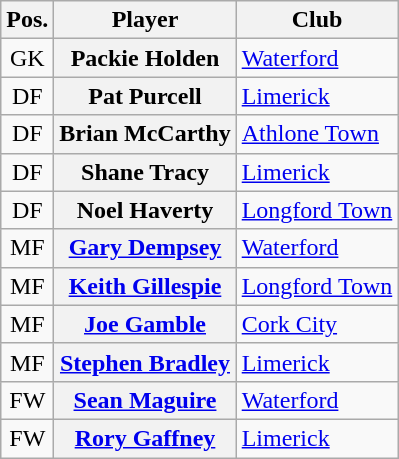<table class="wikitable plainrowheaders" style="text-align: left">
<tr>
<th scope=col>Pos.</th>
<th scope=col>Player</th>
<th scope=col>Club</th>
</tr>
<tr>
<td style=text-align:center>GK</td>
<th scope=row>Packie Holden </th>
<td><a href='#'>Waterford</a></td>
</tr>
<tr>
<td style=text-align:center>DF</td>
<th scope=row>Pat Purcell </th>
<td><a href='#'>Limerick</a></td>
</tr>
<tr>
<td style=text-align:center>DF</td>
<th scope=row>Brian McCarthy </th>
<td><a href='#'>Athlone Town</a></td>
</tr>
<tr>
<td style=text-align:center>DF</td>
<th scope=row>Shane Tracy </th>
<td><a href='#'>Limerick</a></td>
</tr>
<tr>
<td style=text-align:center>DF</td>
<th scope=row>Noel Haverty </th>
<td><a href='#'>Longford Town</a></td>
</tr>
<tr>
<td style=text-align:center>MF</td>
<th scope=row><a href='#'>Gary Dempsey</a> </th>
<td><a href='#'>Waterford</a></td>
</tr>
<tr>
<td style=text-align:center>MF</td>
<th scope=row><a href='#'>Keith Gillespie</a> </th>
<td><a href='#'>Longford Town</a></td>
</tr>
<tr>
<td style=text-align:center>MF</td>
<th scope=row><a href='#'>Joe Gamble</a> </th>
<td><a href='#'>Cork City</a></td>
</tr>
<tr>
<td style=text-align:center>MF</td>
<th scope=row><a href='#'>Stephen Bradley</a> </th>
<td><a href='#'>Limerick</a></td>
</tr>
<tr>
<td style=text-align:center>FW</td>
<th scope=row><a href='#'>Sean Maguire</a> </th>
<td><a href='#'>Waterford</a></td>
</tr>
<tr>
<td style=text-align:center>FW</td>
<th scope=row><a href='#'>Rory Gaffney</a> </th>
<td><a href='#'>Limerick</a></td>
</tr>
</table>
